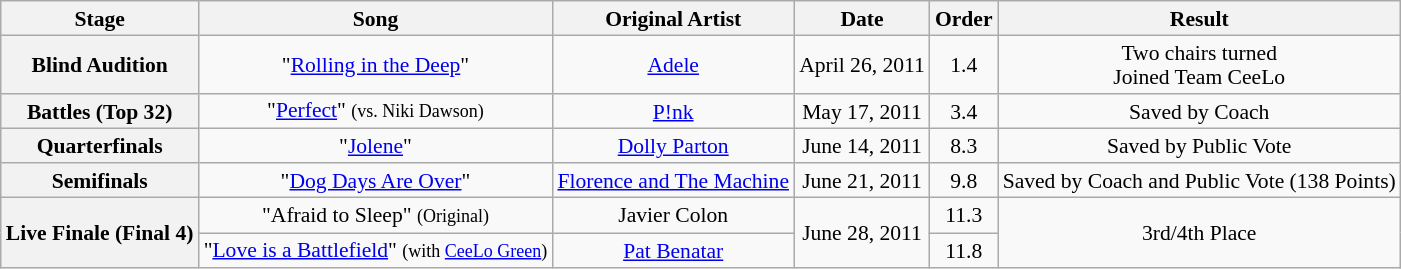<table class="wikitable" style="text-align:center; font-size:90%; line-height:16px;">
<tr>
<th scope="col">Stage</th>
<th scope="col">Song</th>
<th scope="col">Original Artist</th>
<th scope="col">Date</th>
<th scope="col">Order</th>
<th scope="col">Result</th>
</tr>
<tr>
<th scope="row">Blind Audition</th>
<td>"<a href='#'>Rolling in the Deep</a>"</td>
<td><a href='#'>Adele</a></td>
<td>April 26, 2011</td>
<td>1.4</td>
<td>Two chairs turned<br>Joined Team CeeLo</td>
</tr>
<tr>
<th scope="row">Battles (Top 32)</th>
<td>"<a href='#'>Perfect</a>" <small>(vs. Niki Dawson)</small></td>
<td><a href='#'>P!nk</a></td>
<td>May 17, 2011</td>
<td>3.4</td>
<td>Saved by Coach</td>
</tr>
<tr>
<th scope="row">Quarterfinals</th>
<td>"<a href='#'>Jolene</a>"</td>
<td><a href='#'>Dolly Parton</a></td>
<td>June 14, 2011</td>
<td>8.3</td>
<td>Saved by Public Vote</td>
</tr>
<tr>
<th scope="row">Semifinals</th>
<td>"<a href='#'>Dog Days Are Over</a>"</td>
<td><a href='#'>Florence and The Machine</a></td>
<td>June 21, 2011</td>
<td>9.8</td>
<td>Saved by Coach and Public Vote (138 Points)</td>
</tr>
<tr>
<th scope="row" rowspan="2">Live Finale (Final 4)</th>
<td>"Afraid to Sleep" <small>(Original)</small></td>
<td>Javier Colon</td>
<td rowspan="2">June 28, 2011</td>
<td>11.3</td>
<td rowspan="2">3rd/4th Place</td>
</tr>
<tr>
<td>"<a href='#'>Love is a Battlefield</a>" <small>(with <a href='#'>CeeLo Green</a>)</small></td>
<td><a href='#'>Pat Benatar</a></td>
<td>11.8</td>
</tr>
</table>
